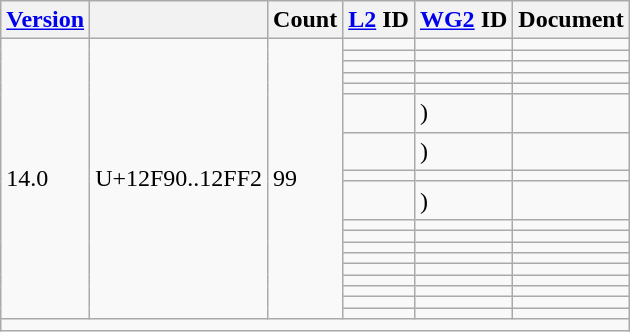<table class="wikitable collapsible sticky-header">
<tr>
<th><a href='#'>Version</a></th>
<th></th>
<th>Count</th>
<th><a href='#'>L2</a> ID</th>
<th><a href='#'>WG2</a> ID</th>
<th>Document</th>
</tr>
<tr>
<td rowspan="18">14.0</td>
<td rowspan="18">U+12F90..12FF2</td>
<td rowspan="18">99</td>
<td></td>
<td></td>
<td></td>
</tr>
<tr>
<td></td>
<td></td>
<td></td>
</tr>
<tr>
<td></td>
<td></td>
<td></td>
</tr>
<tr>
<td></td>
<td></td>
<td></td>
</tr>
<tr>
<td></td>
<td></td>
<td></td>
</tr>
<tr>
<td></td>
<td> )</td>
<td></td>
</tr>
<tr>
<td></td>
<td> )</td>
<td></td>
</tr>
<tr>
<td></td>
<td></td>
<td></td>
</tr>
<tr>
<td></td>
<td> )</td>
<td></td>
</tr>
<tr>
<td></td>
<td></td>
<td></td>
</tr>
<tr>
<td></td>
<td></td>
<td></td>
</tr>
<tr>
<td></td>
<td></td>
<td></td>
</tr>
<tr>
<td></td>
<td></td>
<td></td>
</tr>
<tr>
<td></td>
<td></td>
<td></td>
</tr>
<tr>
<td></td>
<td></td>
<td></td>
</tr>
<tr>
<td></td>
<td></td>
<td></td>
</tr>
<tr>
<td></td>
<td></td>
<td></td>
</tr>
<tr>
<td></td>
<td></td>
<td></td>
</tr>
<tr class="sortbottom">
<td colspan="6"></td>
</tr>
</table>
